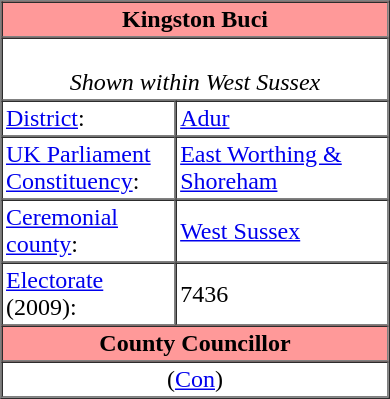<table class="vcard" border=1 cellpadding=2 cellspacing=0 align=right width=260 style=margin-left:0.5em;>
<tr>
<th class="fn org" colspan=2 align=center bgcolor="#ff9999"><strong>Kingston Buci</strong></th>
</tr>
<tr>
<td colspan=2 align=center><br><em>Shown within West Sussex</em></td>
</tr>
<tr class="note">
<td width="45%"><a href='#'>District</a>:</td>
<td><a href='#'>Adur</a></td>
</tr>
<tr class="note">
<td><a href='#'>UK Parliament Constituency</a>:</td>
<td><a href='#'>East Worthing & Shoreham</a></td>
</tr>
<tr class="note">
<td><a href='#'>Ceremonial county</a>:</td>
<td><a href='#'>West Sussex</a></td>
</tr>
<tr class="note">
<td><a href='#'>Electorate</a> (2009):</td>
<td>7436</td>
</tr>
<tr>
<th colspan=2 align=center bgcolor="#ff9999">County Councillor</th>
</tr>
<tr>
<td colspan=2 align=center> (<a href='#'>Con</a>)</td>
</tr>
</table>
